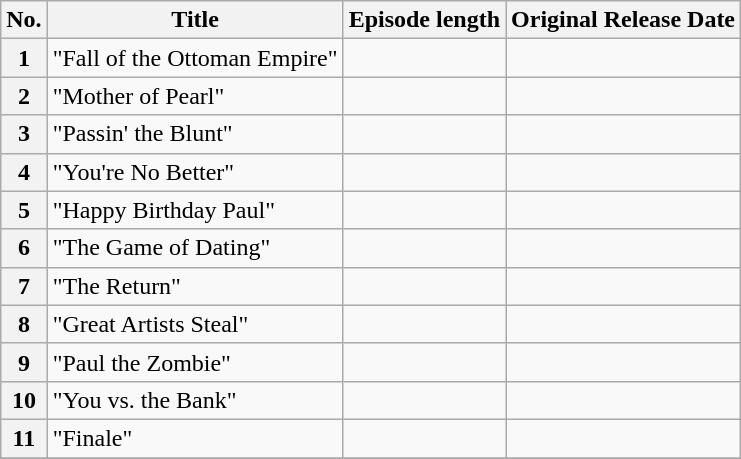<table class="wikitable">
<tr>
<th>No.</th>
<th>Title</th>
<th>Episode length</th>
<th>Original Release Date</th>
</tr>
<tr>
<th>1</th>
<td>"Fall of the Ottoman Empire"</td>
<td></td>
<td></td>
</tr>
<tr>
<th>2</th>
<td>"Mother of Pearl"</td>
<td></td>
<td></td>
</tr>
<tr>
<th>3</th>
<td>"Passin' the Blunt"</td>
<td></td>
<td></td>
</tr>
<tr>
<th>4</th>
<td>"You're No Better"</td>
<td></td>
<td></td>
</tr>
<tr>
<th>5</th>
<td>"Happy Birthday Paul"</td>
<td></td>
<td></td>
</tr>
<tr>
<th>6</th>
<td>"The Game of Dating"</td>
<td></td>
<td></td>
</tr>
<tr>
<th>7</th>
<td>"The Return"</td>
<td></td>
<td></td>
</tr>
<tr>
<th>8</th>
<td>"Great Artists Steal"</td>
<td></td>
<td></td>
</tr>
<tr>
<th>9</th>
<td>"Paul the Zombie"</td>
<td></td>
<td></td>
</tr>
<tr>
<th>10</th>
<td>"You vs. the Bank"</td>
<td></td>
<td></td>
</tr>
<tr>
<th>11</th>
<td>"Finale"</td>
<td></td>
<td></td>
</tr>
<tr>
</tr>
</table>
